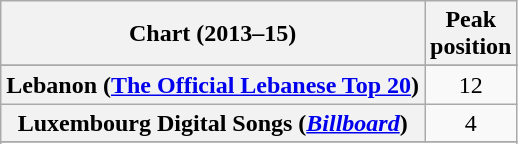<table class="wikitable sortable plainrowheaders" style="text-align:center">
<tr>
<th scope="col">Chart (2013–15)</th>
<th scope="col">Peak<br>position</th>
</tr>
<tr>
</tr>
<tr>
</tr>
<tr>
</tr>
<tr>
</tr>
<tr>
</tr>
<tr>
</tr>
<tr>
<th scope="row">Lebanon (<a href='#'>The Official Lebanese Top 20</a>)</th>
<td>12</td>
</tr>
<tr>
<th scope="row">Luxembourg Digital Songs (<em><a href='#'>Billboard</a></em>)</th>
<td>4</td>
</tr>
<tr>
</tr>
<tr>
</tr>
<tr>
</tr>
<tr>
</tr>
<tr>
</tr>
<tr>
</tr>
</table>
